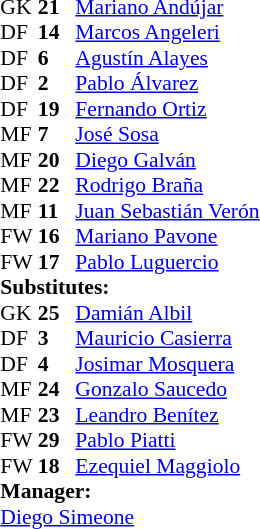<table style="font-size:90%; margin:0.2em auto;" cellspacing="0" cellpadding="0">
<tr>
<th width="25"></th>
<th width="25"></th>
</tr>
<tr>
<td>GK</td>
<td><strong>21</strong></td>
<td> <a href='#'>Mariano Andújar</a></td>
</tr>
<tr>
<td>DF</td>
<td><strong>14</strong></td>
<td> <a href='#'>Marcos Angeleri</a></td>
</tr>
<tr>
<td>DF</td>
<td><strong>6</strong></td>
<td> <a href='#'>Agustín Alayes</a></td>
</tr>
<tr>
<td>DF</td>
<td><strong>2</strong></td>
<td> <a href='#'>Pablo Álvarez</a> </td>
</tr>
<tr>
<td>DF</td>
<td><strong>19</strong></td>
<td> <a href='#'>Fernando Ortiz</a></td>
</tr>
<tr>
<td>MF</td>
<td><strong>7</strong></td>
<td> <a href='#'>José Sosa</a></td>
<td></td>
<td></td>
</tr>
<tr>
<td>MF</td>
<td><strong>20</strong></td>
<td> <a href='#'>Diego Galván</a></td>
<td></td>
<td></td>
</tr>
<tr>
<td>MF</td>
<td><strong>22</strong></td>
<td> <a href='#'>Rodrigo Braña</a></td>
</tr>
<tr>
<td>MF</td>
<td><strong>11</strong></td>
<td> <a href='#'>Juan Sebastián Verón</a></td>
</tr>
<tr>
<td>FW</td>
<td><strong>16</strong></td>
<td> <a href='#'>Mariano Pavone</a></td>
</tr>
<tr>
<td>FW</td>
<td><strong>17</strong></td>
<td> <a href='#'>Pablo Luguercio</a></td>
<td></td>
<td></td>
</tr>
<tr>
<td colspan=3><strong>Substitutes:</strong></td>
</tr>
<tr>
<td>GK</td>
<td><strong>25</strong></td>
<td> <a href='#'>Damián Albil</a></td>
</tr>
<tr>
<td>DF</td>
<td><strong>3</strong></td>
<td> <a href='#'>Mauricio Casierra</a></td>
</tr>
<tr>
<td>DF</td>
<td><strong>4</strong></td>
<td> <a href='#'>Josimar Mosquera</a></td>
</tr>
<tr>
<td>MF</td>
<td><strong>24</strong></td>
<td> <a href='#'>Gonzalo Saucedo</a></td>
<td></td>
<td></td>
</tr>
<tr>
<td>MF</td>
<td><strong>23</strong></td>
<td> <a href='#'>Leandro Benítez</a></td>
<td></td>
<td></td>
</tr>
<tr>
<td>FW</td>
<td><strong>29</strong></td>
<td> <a href='#'>Pablo Piatti</a></td>
</tr>
<tr>
<td>FW</td>
<td><strong>18</strong></td>
<td> <a href='#'>Ezequiel Maggiolo</a></td>
<td></td>
<td></td>
</tr>
<tr>
<td colspan=3><strong>Manager:</strong></td>
</tr>
<tr>
<td colspan=4> <a href='#'>Diego Simeone</a></td>
</tr>
</table>
